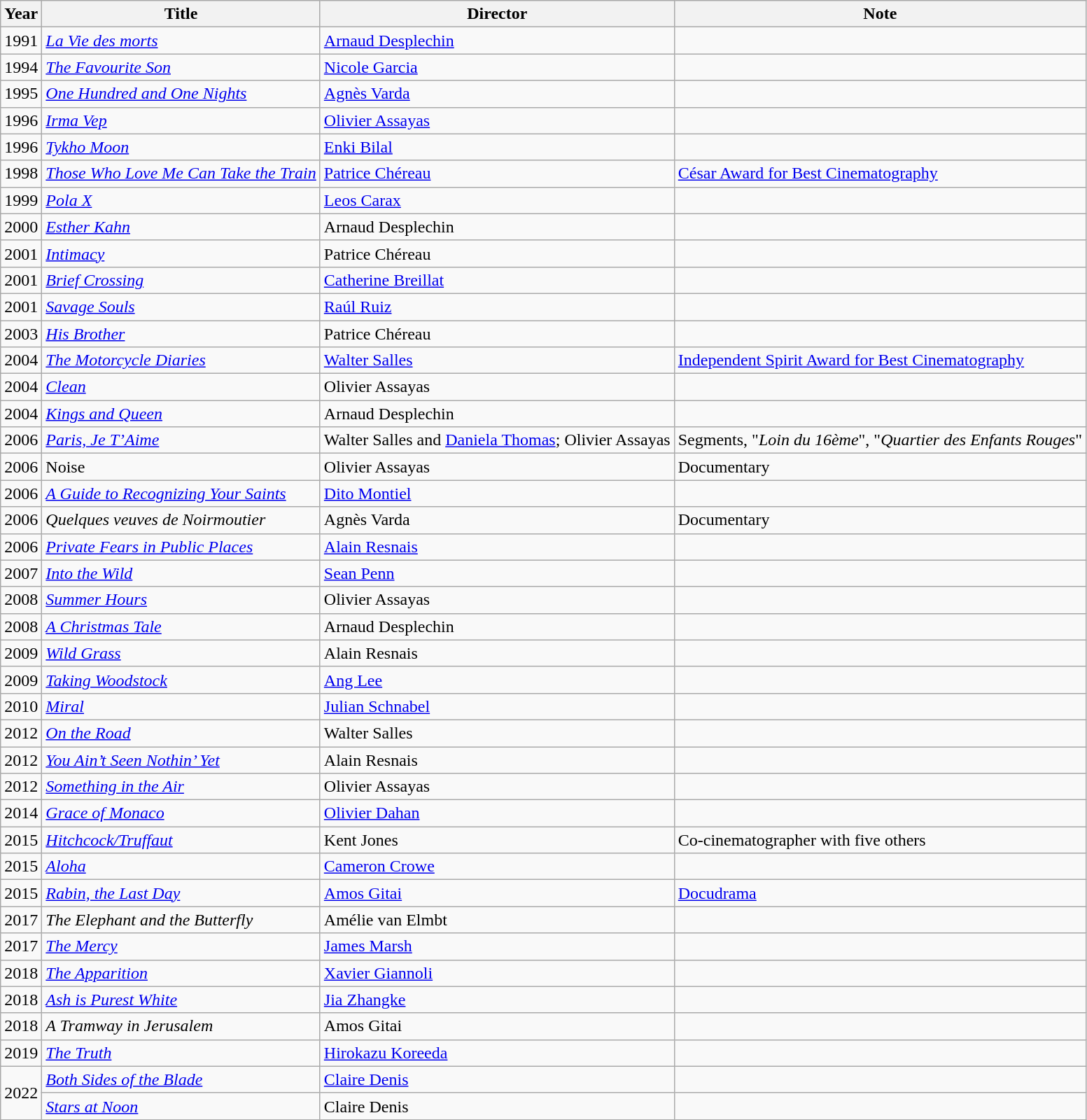<table class="wikitable plainrowheaders sortable">
<tr>
<th>Year</th>
<th>Title</th>
<th>Director</th>
<th>Note</th>
</tr>
<tr>
<td>1991</td>
<td><em><a href='#'>La Vie des morts</a></em></td>
<td><a href='#'>Arnaud Desplechin</a></td>
<td></td>
</tr>
<tr>
<td>1994</td>
<td><em><a href='#'>The Favourite Son</a></em></td>
<td><a href='#'>Nicole Garcia</a></td>
<td></td>
</tr>
<tr>
<td>1995</td>
<td><em><a href='#'>One Hundred and One Nights</a></em></td>
<td><a href='#'>Agnès Varda</a></td>
<td></td>
</tr>
<tr>
<td>1996</td>
<td><em><a href='#'>Irma Vep</a></em></td>
<td><a href='#'>Olivier Assayas</a></td>
<td></td>
</tr>
<tr>
<td>1996</td>
<td><em><a href='#'>Tykho Moon</a></em></td>
<td><a href='#'>Enki Bilal</a></td>
<td></td>
</tr>
<tr>
<td>1998</td>
<td><em><a href='#'>Those Who Love Me Can Take the Train</a></em></td>
<td><a href='#'>Patrice Chéreau</a></td>
<td><a href='#'>César Award for Best Cinematography</a></td>
</tr>
<tr>
<td>1999</td>
<td><em><a href='#'>Pola X</a></em></td>
<td><a href='#'>Leos Carax</a></td>
<td></td>
</tr>
<tr>
<td>2000</td>
<td><em><a href='#'>Esther Kahn</a></em></td>
<td>Arnaud Desplechin</td>
<td></td>
</tr>
<tr>
<td>2001</td>
<td><a href='#'><em>Intimacy</em></a></td>
<td>Patrice Chéreau</td>
<td></td>
</tr>
<tr>
<td>2001</td>
<td><em><a href='#'>Brief Crossing</a></em></td>
<td><a href='#'>Catherine Breillat</a></td>
<td></td>
</tr>
<tr>
<td>2001</td>
<td><em><a href='#'>Savage Souls</a></em></td>
<td><a href='#'>Raúl Ruiz</a></td>
<td></td>
</tr>
<tr>
<td>2003</td>
<td><a href='#'><em>His Brother</em></a></td>
<td>Patrice Chéreau</td>
<td></td>
</tr>
<tr>
<td>2004</td>
<td><a href='#'><em>The Motorcycle Diaries</em></a></td>
<td><a href='#'>Walter Salles</a></td>
<td><a href='#'>Independent Spirit Award for Best Cinematography</a></td>
</tr>
<tr>
<td>2004</td>
<td><em><a href='#'>Clean</a></em></td>
<td>Olivier Assayas</td>
<td></td>
</tr>
<tr>
<td>2004</td>
<td><em><a href='#'>Kings and Queen</a></em></td>
<td>Arnaud Desplechin</td>
<td></td>
</tr>
<tr>
<td>2006</td>
<td><a href='#'><em>Paris, Je T’Aime</em></a></td>
<td>Walter Salles and <a href='#'>Daniela Thomas</a>; Olivier Assayas</td>
<td>Segments,  "<em>Loin du 16ème</em>", "<em>Quartier des Enfants Rouges</em>"</td>
</tr>
<tr>
<td>2006</td>
<td>Noise</td>
<td>Olivier Assayas</td>
<td>Documentary</td>
</tr>
<tr>
<td>2006</td>
<td><em><a href='#'>A Guide to Recognizing Your Saints</a></em></td>
<td><a href='#'>Dito Montiel</a></td>
<td></td>
</tr>
<tr>
<td>2006</td>
<td><em>Quelques veuves de Noirmoutier</em></td>
<td>Agnès Varda</td>
<td>Documentary</td>
</tr>
<tr>
<td>2006</td>
<td><a href='#'><em>Private Fears in Public Places</em></a></td>
<td><a href='#'>Alain Resnais</a></td>
<td></td>
</tr>
<tr>
<td>2007</td>
<td><a href='#'><em>Into the Wild</em></a></td>
<td><a href='#'>Sean Penn</a></td>
<td></td>
</tr>
<tr>
<td>2008</td>
<td><em><a href='#'>Summer Hours</a></em></td>
<td>Olivier Assayas</td>
<td></td>
</tr>
<tr>
<td>2008</td>
<td><em><a href='#'>A Christmas Tale</a></em></td>
<td>Arnaud Desplechin</td>
<td></td>
</tr>
<tr>
<td>2009</td>
<td><em><a href='#'>Wild Grass</a></em></td>
<td>Alain Resnais</td>
<td></td>
</tr>
<tr>
<td>2009</td>
<td><em><a href='#'>Taking Woodstock</a></em></td>
<td><a href='#'>Ang Lee</a></td>
<td></td>
</tr>
<tr>
<td>2010</td>
<td><em><a href='#'>Miral</a></em></td>
<td><a href='#'>Julian Schnabel</a></td>
<td></td>
</tr>
<tr>
<td>2012</td>
<td><a href='#'><em>On the Road</em></a></td>
<td>Walter Salles</td>
<td></td>
</tr>
<tr>
<td>2012</td>
<td><em><a href='#'>You Ain’t Seen Nothin’ Yet</a></em></td>
<td>Alain Resnais</td>
<td></td>
</tr>
<tr>
<td>2012</td>
<td><a href='#'><em>Something in the Air</em></a></td>
<td>Olivier Assayas</td>
<td></td>
</tr>
<tr>
<td>2014</td>
<td><a href='#'><em>Grace of Monaco</em></a></td>
<td><a href='#'>Olivier Dahan</a></td>
<td></td>
</tr>
<tr>
<td>2015</td>
<td><a href='#'><em>Hitchcock/Truffaut</em></a></td>
<td>Kent Jones</td>
<td>Co-cinematographer with five others</td>
</tr>
<tr>
<td>2015</td>
<td><a href='#'><em>Aloha</em></a></td>
<td><a href='#'>Cameron Crowe</a></td>
<td></td>
</tr>
<tr>
<td>2015</td>
<td><em><a href='#'>Rabin, the Last Day</a></em></td>
<td><a href='#'>Amos Gitai</a></td>
<td><a href='#'>Docudrama</a></td>
</tr>
<tr>
<td>2017</td>
<td><em>The Elephant and the Butterfly</em></td>
<td>Amélie van Elmbt</td>
<td></td>
</tr>
<tr>
<td>2017</td>
<td><em><a href='#'>The Mercy</a></em></td>
<td><a href='#'>James Marsh</a></td>
<td></td>
</tr>
<tr>
<td>2018</td>
<td><a href='#'><em>The Apparition</em></a></td>
<td><a href='#'>Xavier Giannoli</a></td>
<td></td>
</tr>
<tr>
<td>2018</td>
<td><a href='#'><em>Ash is Purest White</em></a></td>
<td><a href='#'>Jia Zhangke</a></td>
<td></td>
</tr>
<tr>
<td>2018</td>
<td><em>A Tramway in Jerusalem</em></td>
<td>Amos Gitai</td>
<td></td>
</tr>
<tr>
<td>2019</td>
<td><a href='#'><em>The Truth</em></a></td>
<td><a href='#'>Hirokazu Koreeda</a></td>
<td></td>
</tr>
<tr>
<td rowspan="2">2022</td>
<td><em><a href='#'>Both Sides of the Blade</a></em></td>
<td><a href='#'>Claire Denis</a></td>
<td></td>
</tr>
<tr>
<td><em><a href='#'>Stars at Noon</a></em></td>
<td>Claire Denis</td>
<td></td>
</tr>
</table>
